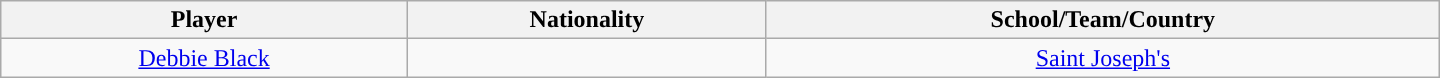<table class="wikitable" style="text-align:center; width:60em">
<tr>
<th>Player</th>
<th>Nationality</th>
<th>School/Team/Country</th>
</tr>
<tr>
<td><a href='#'>Debbie Black</a></td>
<td></td>
<td><a href='#'>Saint Joseph's</a></td>
</tr>
</table>
